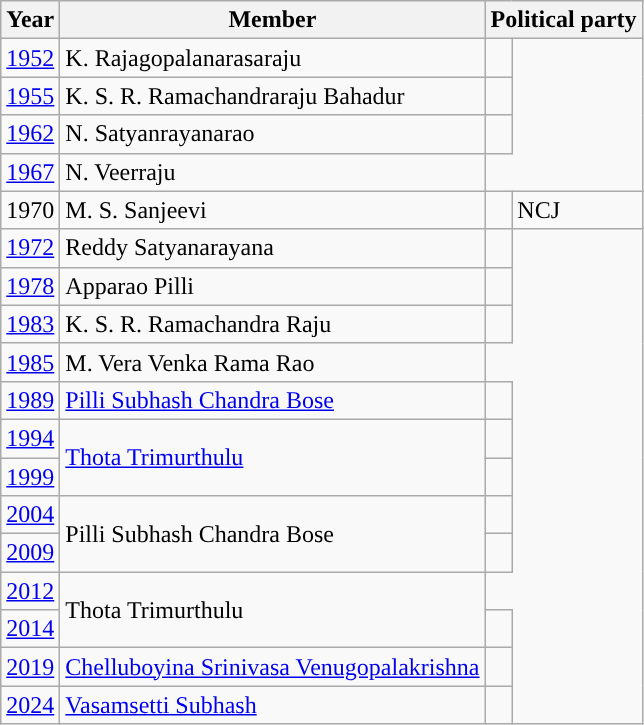<table class="wikitable sortable">
<tr>
<th>Year</th>
<th>Member</th>
<th colspan="2">Political party</th>
</tr>
<tr>
<td><a href='#'>1952</a></td>
<td>K. Rajagopalanarasaraju</td>
<td></td>
</tr>
<tr>
<td><a href='#'>1955</a></td>
<td>K. S. R. Ramachandraraju Bahadur</td>
<td></td>
</tr>
<tr>
<td><a href='#'>1962</a></td>
<td>N. Satyanrayanarao</td>
<td></td>
</tr>
<tr>
<td><a href='#'>1967</a></td>
<td>N. Veerraju</td>
</tr>
<tr>
<td>1970</td>
<td>M. S. Sanjeevi</td>
<td style="background-color: "></td>
<td>NCJ</td>
</tr>
<tr>
<td><a href='#'>1972</a></td>
<td>Reddy Satyanarayana</td>
<td></td>
</tr>
<tr>
<td><a href='#'>1978</a></td>
<td>Apparao Pilli</td>
<td></td>
</tr>
<tr>
<td><a href='#'>1983</a></td>
<td>K. S. R. Ramachandra Raju</td>
<td></td>
</tr>
<tr>
<td><a href='#'>1985</a></td>
<td>M. Vera Venka Rama Rao</td>
</tr>
<tr>
<td><a href='#'>1989</a></td>
<td><a href='#'>Pilli Subhash Chandra Bose</a></td>
<td></td>
</tr>
<tr>
<td><a href='#'>1994</a></td>
<td rowspan=2><a href='#'>Thota Trimurthulu</a></td>
<td></td>
</tr>
<tr>
<td><a href='#'>1999</a></td>
<td></td>
</tr>
<tr>
<td><a href='#'>2004</a></td>
<td rowspan=2>Pilli Subhash Chandra Bose</td>
<td></td>
</tr>
<tr>
<td><a href='#'>2009</a></td>
<td></td>
</tr>
<tr>
<td><a href='#'>2012</a></td>
<td rowspan=2>Thota Trimurthulu</td>
</tr>
<tr>
<td><a href='#'>2014</a></td>
<td></td>
</tr>
<tr>
<td><a href='#'>2019</a></td>
<td><a href='#'>Chelluboyina Srinivasa Venugopalakrishna</a></td>
<td></td>
</tr>
<tr>
<td><a href='#'>2024</a></td>
<td><a href='#'>Vasamsetti Subhash</a></td>
<td></td>
</tr>
</table>
